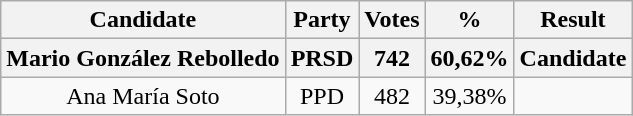<table class="wikitable" style="text-align:center;">
<tr>
<th>Candidate</th>
<th>Party</th>
<th>Votes</th>
<th>%</th>
<th>Result</th>
</tr>
<tr>
<th>Mario González Rebolledo</th>
<th>PRSD</th>
<th>742</th>
<th>60,62%</th>
<th>Candidate</th>
</tr>
<tr>
<td>Ana María Soto</td>
<td>PPD</td>
<td>482</td>
<td>39,38%</td>
<td></td>
</tr>
</table>
